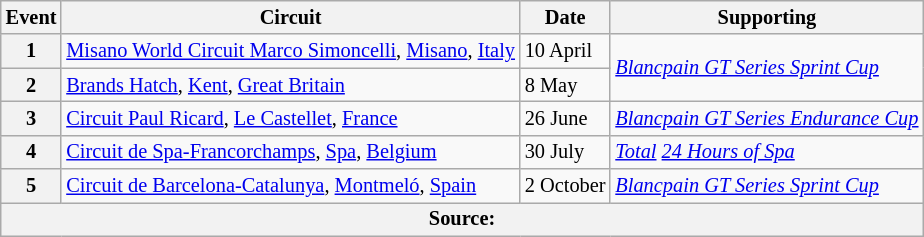<table class="wikitable" style="font-size: 85%;">
<tr>
<th>Event</th>
<th>Circuit</th>
<th>Date</th>
<th>Supporting</th>
</tr>
<tr>
<th>1</th>
<td> <a href='#'>Misano World Circuit Marco Simoncelli</a>, <a href='#'>Misano</a>, <a href='#'>Italy</a></td>
<td>10 April</td>
<td rowspan=2><em><a href='#'>Blancpain GT Series Sprint Cup</a></em></td>
</tr>
<tr>
<th>2</th>
<td> <a href='#'>Brands Hatch</a>, <a href='#'>Kent</a>, <a href='#'>Great Britain</a></td>
<td>8 May</td>
</tr>
<tr>
<th>3</th>
<td> <a href='#'>Circuit Paul Ricard</a>, <a href='#'>Le Castellet</a>, <a href='#'>France</a></td>
<td>26 June</td>
<td><em><a href='#'>Blancpain GT Series Endurance Cup</a></em></td>
</tr>
<tr>
<th>4</th>
<td> <a href='#'>Circuit de Spa-Francorchamps</a>, <a href='#'>Spa</a>, <a href='#'>Belgium</a></td>
<td>30 July</td>
<td><em><a href='#'>Total</a> <a href='#'>24 Hours of Spa</a></em></td>
</tr>
<tr>
<th>5</th>
<td> <a href='#'>Circuit de Barcelona-Catalunya</a>, <a href='#'>Montmeló</a>, <a href='#'>Spain</a></td>
<td>2 October</td>
<td><em><a href='#'>Blancpain GT Series Sprint Cup</a></em></td>
</tr>
<tr>
<th colspan=4>Source:</th>
</tr>
</table>
